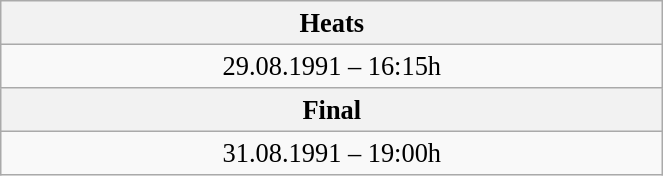<table class="wikitable" style=" text-align:center; font-size:110%;" width="35%">
<tr>
<th>Heats</th>
</tr>
<tr>
<td>29.08.1991 – 16:15h</td>
</tr>
<tr>
<th>Final</th>
</tr>
<tr>
<td>31.08.1991 – 19:00h</td>
</tr>
</table>
